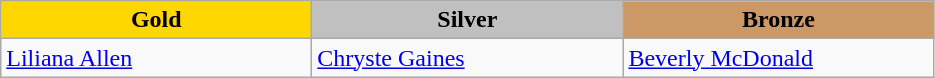<table class="wikitable" style="text-align:left">
<tr align="center">
<td width=200 bgcolor=gold><strong>Gold</strong></td>
<td width=200 bgcolor=silver><strong>Silver</strong></td>
<td width=200 bgcolor=CC9966><strong>Bronze</strong></td>
</tr>
<tr>
<td><a href='#'>Liliana Allen</a><br><em></em></td>
<td><a href='#'>Chryste Gaines</a><br><em></em></td>
<td><a href='#'>Beverly McDonald</a><br><em></em></td>
</tr>
</table>
